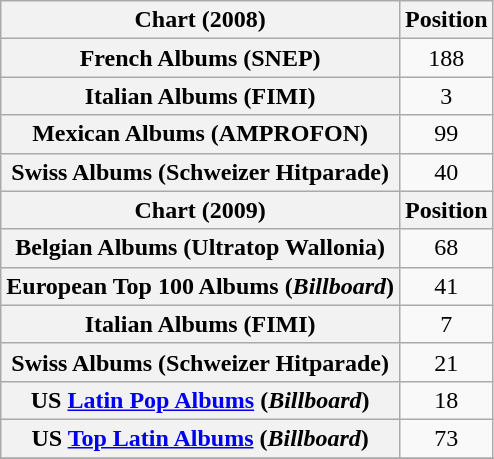<table class="wikitable plainrowheaders" style="text-align:center;">
<tr>
<th>Chart (2008)</th>
<th>Position</th>
</tr>
<tr>
<th scope="row">French Albums (SNEP)<br></th>
<td>188</td>
</tr>
<tr>
<th scope="row">Italian Albums (FIMI)<br></th>
<td>3</td>
</tr>
<tr>
<th scope="row">Mexican Albums (AMPROFON)<br></th>
<td>99</td>
</tr>
<tr>
<th scope="row">Swiss Albums (Schweizer Hitparade)<br></th>
<td>40</td>
</tr>
<tr>
<th>Chart (2009)</th>
<th>Position</th>
</tr>
<tr>
<th scope="row">Belgian Albums (Ultratop Wallonia)<br></th>
<td>68</td>
</tr>
<tr>
<th scope="row">European Top 100 Albums (<em>Billboard</em>)<br></th>
<td>41</td>
</tr>
<tr>
<th scope="row">Italian Albums (FIMI)<br></th>
<td>7</td>
</tr>
<tr>
<th scope="row">Swiss Albums (Schweizer Hitparade)<br></th>
<td>21</td>
</tr>
<tr>
<th scope="row">US <a href='#'>Latin Pop Albums</a> (<em>Billboard</em>)<br></th>
<td>18</td>
</tr>
<tr>
<th scope="row">US <a href='#'>Top Latin Albums</a> (<em>Billboard</em>)<br></th>
<td>73</td>
</tr>
<tr>
</tr>
</table>
